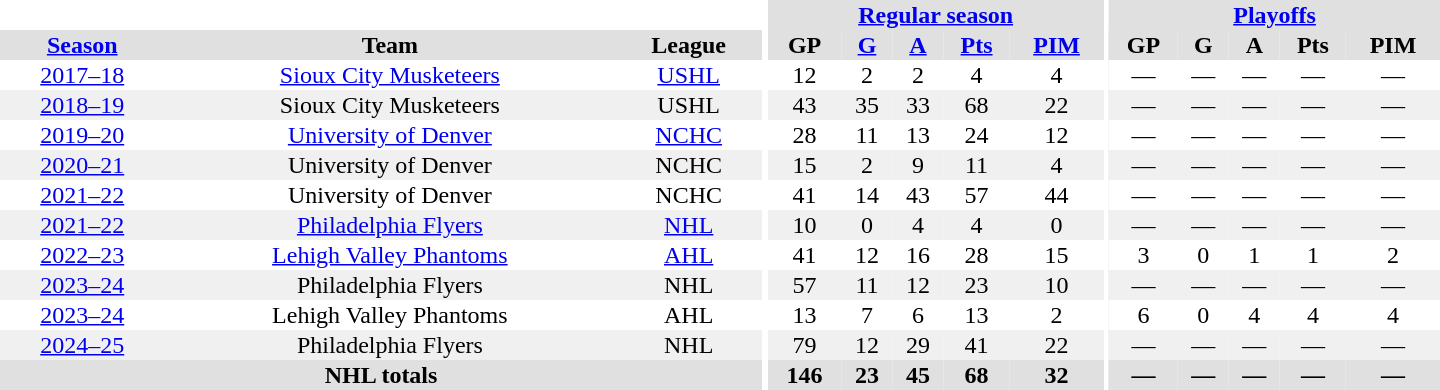<table border="0" cellpadding="1" cellspacing="0" style="text-align:center; width:60em;">
<tr bgcolor="#e0e0e0">
<th colspan="3" bgcolor="#ffffff"></th>
<th rowspan="100" bgcolor="#ffffff"></th>
<th colspan="5"><a href='#'>Regular season</a></th>
<th rowspan="100" bgcolor="#ffffff"></th>
<th colspan="5"><a href='#'>Playoffs</a></th>
</tr>
<tr bgcolor="#e0e0e0">
<th><a href='#'>Season</a></th>
<th>Team</th>
<th>League</th>
<th>GP</th>
<th><a href='#'>G</a></th>
<th><a href='#'>A</a></th>
<th><a href='#'>Pts</a></th>
<th><a href='#'>PIM</a></th>
<th>GP</th>
<th>G</th>
<th>A</th>
<th>Pts</th>
<th>PIM</th>
</tr>
<tr>
<td><a href='#'>2017–18</a></td>
<td><a href='#'>Sioux City Musketeers</a></td>
<td><a href='#'>USHL</a></td>
<td>12</td>
<td>2</td>
<td>2</td>
<td>4</td>
<td>4</td>
<td>—</td>
<td>—</td>
<td>—</td>
<td>—</td>
<td>—</td>
</tr>
<tr bgcolor="#f0f0f0">
<td><a href='#'>2018–19</a></td>
<td>Sioux City Musketeers</td>
<td>USHL</td>
<td>43</td>
<td>35</td>
<td>33</td>
<td>68</td>
<td>22</td>
<td>—</td>
<td>—</td>
<td>—</td>
<td>—</td>
<td>—</td>
</tr>
<tr>
<td><a href='#'>2019–20</a></td>
<td><a href='#'>University of Denver</a></td>
<td><a href='#'>NCHC</a></td>
<td>28</td>
<td>11</td>
<td>13</td>
<td>24</td>
<td>12</td>
<td>—</td>
<td>—</td>
<td>—</td>
<td>—</td>
<td>—</td>
</tr>
<tr bgcolor="#f0f0f0">
<td><a href='#'>2020–21</a></td>
<td>University of Denver</td>
<td>NCHC</td>
<td>15</td>
<td>2</td>
<td>9</td>
<td>11</td>
<td>4</td>
<td>—</td>
<td>—</td>
<td>—</td>
<td>—</td>
<td>—</td>
</tr>
<tr>
<td><a href='#'>2021–22</a></td>
<td>University of Denver</td>
<td>NCHC</td>
<td>41</td>
<td>14</td>
<td>43</td>
<td>57</td>
<td>44</td>
<td>—</td>
<td>—</td>
<td>—</td>
<td>—</td>
<td>—</td>
</tr>
<tr bgcolor="#f0f0f0">
<td><a href='#'>2021–22</a></td>
<td><a href='#'>Philadelphia Flyers</a></td>
<td><a href='#'>NHL</a></td>
<td>10</td>
<td>0</td>
<td>4</td>
<td>4</td>
<td>0</td>
<td>—</td>
<td>—</td>
<td>—</td>
<td>—</td>
<td>—</td>
</tr>
<tr>
<td><a href='#'>2022–23</a></td>
<td><a href='#'>Lehigh Valley Phantoms</a></td>
<td><a href='#'>AHL</a></td>
<td>41</td>
<td>12</td>
<td>16</td>
<td>28</td>
<td>15</td>
<td>3</td>
<td>0</td>
<td>1</td>
<td>1</td>
<td>2</td>
</tr>
<tr bgcolor="#f0f0f0">
<td><a href='#'>2023–24</a></td>
<td>Philadelphia Flyers</td>
<td>NHL</td>
<td>57</td>
<td>11</td>
<td>12</td>
<td>23</td>
<td>10</td>
<td>—</td>
<td>—</td>
<td>—</td>
<td>—</td>
<td>—</td>
</tr>
<tr>
<td><a href='#'>2023–24</a></td>
<td>Lehigh Valley Phantoms</td>
<td>AHL</td>
<td>13</td>
<td>7</td>
<td>6</td>
<td>13</td>
<td>2</td>
<td>6</td>
<td>0</td>
<td>4</td>
<td>4</td>
<td>4</td>
</tr>
<tr bgcolor="#f0f0f0">
<td><a href='#'>2024–25</a></td>
<td>Philadelphia Flyers</td>
<td>NHL</td>
<td>79</td>
<td>12</td>
<td>29</td>
<td>41</td>
<td>22</td>
<td>—</td>
<td>—</td>
<td>—</td>
<td>—</td>
<td>—</td>
</tr>
<tr bgcolor="#e0e0e0">
<th colspan="3">NHL totals</th>
<th>146</th>
<th>23</th>
<th>45</th>
<th>68</th>
<th>32</th>
<th>—</th>
<th>—</th>
<th>—</th>
<th>—</th>
<th>—</th>
</tr>
</table>
